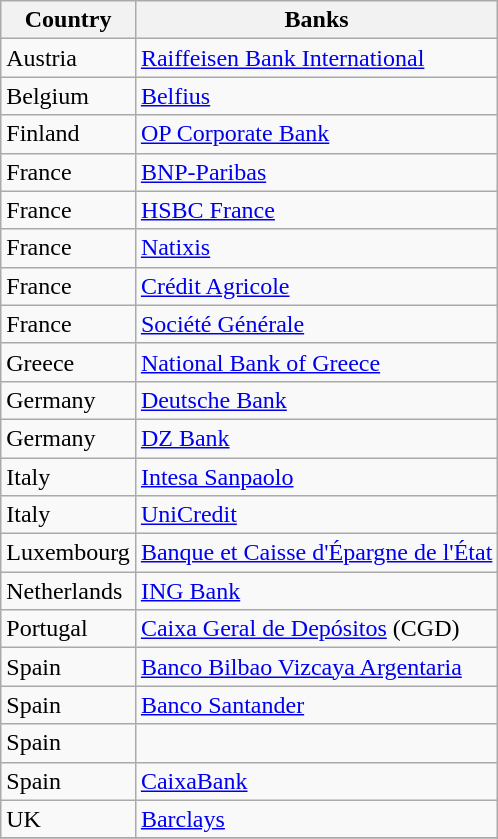<table class="wikitable">
<tr>
<th>Country</th>
<th>Banks</th>
</tr>
<tr valign="top">
<td>Austria</td>
<td><a href='#'>Raiffeisen Bank International</a></td>
</tr>
<tr>
<td>Belgium</td>
<td><a href='#'>Belfius</a></td>
</tr>
<tr>
<td>Finland</td>
<td><a href='#'>OP Corporate Bank</a></td>
</tr>
<tr>
<td>France</td>
<td><a href='#'>BNP-Paribas</a></td>
</tr>
<tr>
<td>France</td>
<td><a href='#'>HSBC France</a></td>
</tr>
<tr>
<td>France</td>
<td><a href='#'>Natixis</a></td>
</tr>
<tr>
<td>France</td>
<td><a href='#'>Crédit Agricole</a></td>
</tr>
<tr>
<td>France</td>
<td><a href='#'>Société Générale</a></td>
</tr>
<tr>
<td>Greece</td>
<td><a href='#'>National Bank of Greece</a></td>
</tr>
<tr>
<td>Germany</td>
<td><a href='#'>Deutsche Bank</a></td>
</tr>
<tr>
<td>Germany</td>
<td><a href='#'>DZ Bank</a></td>
</tr>
<tr>
<td>Italy</td>
<td><a href='#'>Intesa Sanpaolo</a></td>
</tr>
<tr>
<td>Italy</td>
<td><a href='#'>UniCredit</a></td>
</tr>
<tr>
<td>Luxembourg</td>
<td><a href='#'>Banque et Caisse d'Épargne de l'État</a></td>
</tr>
<tr>
<td>Netherlands</td>
<td><a href='#'>ING Bank</a></td>
</tr>
<tr>
<td>Portugal</td>
<td><a href='#'>Caixa Geral de Depósitos</a> (CGD)</td>
</tr>
<tr>
<td>Spain</td>
<td><a href='#'>Banco Bilbao Vizcaya Argentaria</a></td>
</tr>
<tr>
<td>Spain</td>
<td><a href='#'>Banco Santander</a></td>
</tr>
<tr>
<td>Spain</td>
<td></td>
</tr>
<tr>
<td>Spain</td>
<td><a href='#'>CaixaBank</a></td>
</tr>
<tr>
<td>UK</td>
<td><a href='#'>Barclays</a></td>
</tr>
<tr>
</tr>
</table>
